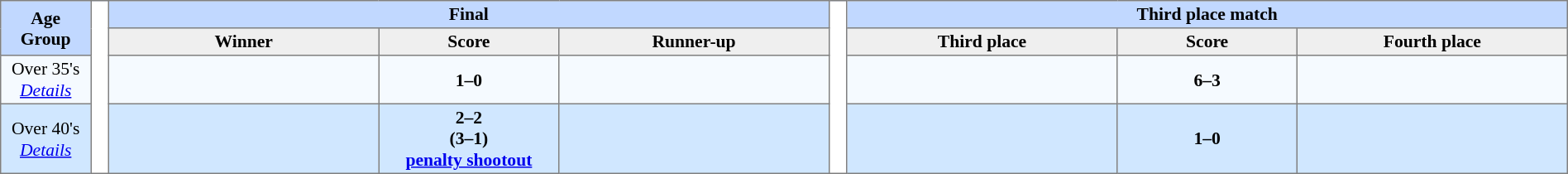<table border=1 style="border-collapse:collapse; font-size:90%; text-align:center" cellpadding=2 cellspacing=0>
<tr bgcolor=#C1D8FF>
<th rowspan=2 width=5%>Age Group</th>
<th width=1% rowspan=17 bgcolor=ffffff></th>
<th colspan=3>Final</th>
<th width=1% rowspan=17 bgcolor=ffffff></th>
<th colspan=3>Third place match</th>
</tr>
<tr bgcolor=#EFEFEF>
<th width=15%>Winner</th>
<th width=10%>Score</th>
<th width=15%>Runner-up</th>
<th width=15%>Third place</th>
<th width=10%>Score</th>
<th width=15%>Fourth place</th>
</tr>
<tr bgcolor=#F5FAFF>
<td>Over 35's<br><em><a href='#'>Details</a></em></td>
<td><strong></strong></td>
<td><strong>1–0</strong></td>
<td></td>
<td></td>
<td><strong>6–3</strong></td>
<td></td>
</tr>
<tr bgcolor=#D0E7FF>
<td>Over 40's<br><em><a href='#'>Details</a></em></td>
<td><strong></strong></td>
<td><strong>2–2<br>(3–1)<br><a href='#'>penalty shootout</a></strong></td>
<td></td>
<td></td>
<td><strong>1–0</strong></td>
<td></td>
</tr>
</table>
